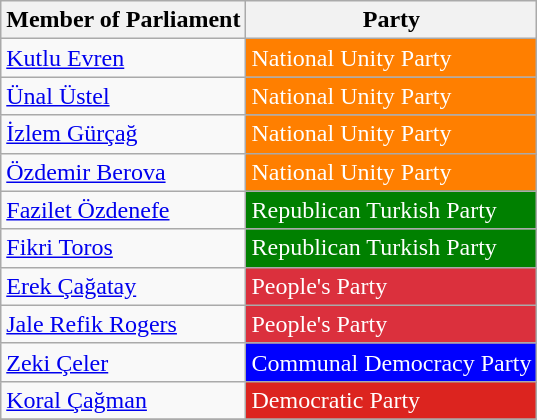<table class="wikitable">
<tr>
<th>Member of Parliament</th>
<th>Party</th>
</tr>
<tr>
<td><a href='#'>Kutlu Evren</a></td>
<td style="background:#FF7F00; color:white">National Unity Party</td>
</tr>
<tr>
<td><a href='#'>Ünal Üstel</a></td>
<td style="background:#FF7F00; color:white">National Unity Party</td>
</tr>
<tr>
<td><a href='#'>İzlem Gürçağ</a></td>
<td style="background:#FF7F00; color:white">National Unity Party</td>
</tr>
<tr>
<td><a href='#'>Özdemir Berova</a></td>
<td style="background:#FF7F00; color:white">National Unity Party</td>
</tr>
<tr>
<td><a href='#'>Fazilet Özdenefe</a></td>
<td style="background:#008000; color:white">Republican Turkish Party</td>
</tr>
<tr>
<td><a href='#'>Fikri Toros</a></td>
<td style="background:#008000; color:white">Republican Turkish Party</td>
</tr>
<tr>
<td><a href='#'>Erek Çağatay</a></td>
<td style="background:#DB303D; color:white">People's Party</td>
</tr>
<tr>
<td><a href='#'>Jale Refik Rogers</a></td>
<td style="background:#DB303D; color:white">People's Party</td>
</tr>
<tr>
<td><a href='#'>Zeki Çeler</a></td>
<td style="background:#0000FF; color:white">Communal Democracy Party</td>
</tr>
<tr>
<td><a href='#'>Koral Çağman</a></td>
<td style="background:#DC241f; color:white">Democratic Party</td>
</tr>
<tr>
</tr>
</table>
